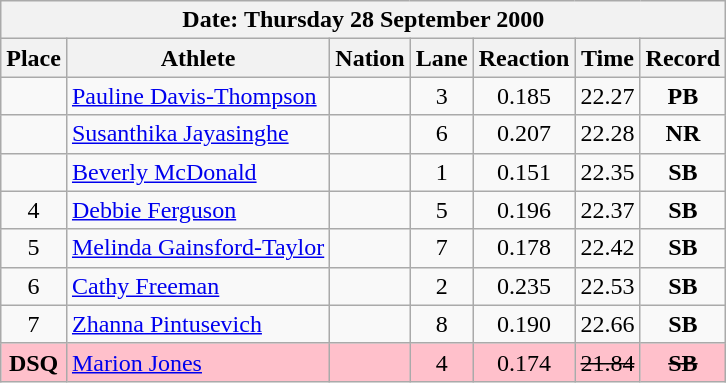<table class="wikitable sortable">
<tr>
<th colspan=9>Date: Thursday 28 September 2000 <br></th>
</tr>
<tr>
<th colspan=1>Place</th>
<th rowspan=1>Athlete</th>
<th rowspan=1>Nation</th>
<th rowspan=1>Lane</th>
<th rowspan=1>Reaction</th>
<th rowspan=1>Time</th>
<th rowspan=1>Record</th>
</tr>
<tr>
<td align="center"></td>
<td align="left"><a href='#'>Pauline Davis-Thompson</a></td>
<td align="left"></td>
<td align="center">3</td>
<td align="center">0.185</td>
<td align="center">22.27</td>
<td align="center"><strong>PB</strong></td>
</tr>
<tr>
<td align="center"></td>
<td align="left"><a href='#'>Susanthika Jayasinghe</a></td>
<td align="left"></td>
<td align="center">6</td>
<td align="center">0.207</td>
<td align="center">22.28</td>
<td align="center"><strong>NR</strong></td>
</tr>
<tr>
<td align="center"></td>
<td align="left"><a href='#'>Beverly McDonald</a></td>
<td align="left"></td>
<td align="center">1</td>
<td align="center">0.151</td>
<td align="center">22.35</td>
<td align="center"><strong>SB</strong></td>
</tr>
<tr>
<td align="center">4</td>
<td align="left"><a href='#'>Debbie Ferguson</a></td>
<td align="left"></td>
<td align="center">5</td>
<td align="center">0.196</td>
<td align="center">22.37</td>
<td align="center"><strong>SB</strong></td>
</tr>
<tr>
<td align="center">5</td>
<td align="left"><a href='#'>Melinda Gainsford-Taylor</a></td>
<td align="left"></td>
<td align="center">7</td>
<td align="center">0.178</td>
<td align="center">22.42</td>
<td align="center"><strong>SB</strong></td>
</tr>
<tr>
<td align="center">6</td>
<td align="left"><a href='#'>Cathy Freeman</a></td>
<td align="left"></td>
<td align="center">2</td>
<td align="center">0.235</td>
<td align="center">22.53</td>
<td align="center"><strong>SB</strong></td>
</tr>
<tr>
<td align="center">7</td>
<td align="left"><a href='#'>Zhanna Pintusevich</a></td>
<td align="left"></td>
<td align="center">8</td>
<td align="center">0.190</td>
<td align="center">22.66</td>
<td align="center"><strong>SB</strong></td>
</tr>
<tr bgcolor=pink>
<td align="center"><strong>DSQ</strong></td>
<td align="left"><a href='#'>Marion Jones</a></td>
<td align="left"></td>
<td align="center">4</td>
<td align="center">0.174</td>
<td align="center"><s>21.84</s></td>
<td align="center"><s><strong>SB</strong></s></td>
</tr>
</table>
